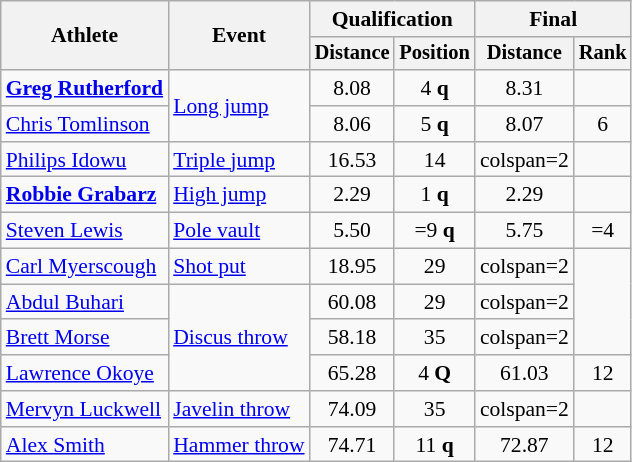<table class=wikitable style="text-align:center; font-size:90%;">
<tr>
<th rowspan="2">Athlete</th>
<th rowspan="2">Event</th>
<th colspan="2">Qualification</th>
<th colspan="2">Final</th>
</tr>
<tr style="font-size:95%">
<th>Distance</th>
<th>Position</th>
<th>Distance</th>
<th>Rank</th>
</tr>
<tr>
<td style="text-align:left;"><strong><a href='#'>Greg Rutherford</a></strong></td>
<td style="text-align:left;" rowspan="2"><a href='#'>Long jump</a></td>
<td>8.08</td>
<td>4 <strong>q</strong></td>
<td>8.31</td>
<td></td>
</tr>
<tr>
<td style="text-align:left;"><a href='#'>Chris Tomlinson</a></td>
<td>8.06</td>
<td>5 <strong>q</strong></td>
<td>8.07</td>
<td>6</td>
</tr>
<tr>
<td style="text-align:left;"><a href='#'>Philips Idowu</a></td>
<td style="text-align:left;"><a href='#'>Triple jump</a></td>
<td>16.53</td>
<td>14</td>
<td>colspan=2 </td>
</tr>
<tr>
<td style="text-align:left;"><strong><a href='#'>Robbie Grabarz</a></strong></td>
<td style="text-align:left;"><a href='#'>High jump</a></td>
<td>2.29</td>
<td>1 <strong>q</strong></td>
<td>2.29</td>
<td></td>
</tr>
<tr>
<td style="text-align:left;"><a href='#'>Steven Lewis</a></td>
<td style="text-align:left;"><a href='#'>Pole vault</a></td>
<td>5.50</td>
<td>=9 <strong>q</strong></td>
<td>5.75</td>
<td>=4</td>
</tr>
<tr>
<td style="text-align:left;"><a href='#'>Carl Myerscough</a></td>
<td style="text-align:left;"><a href='#'>Shot put</a></td>
<td>18.95</td>
<td>29</td>
<td>colspan=2 </td>
</tr>
<tr>
<td style="text-align:left;"><a href='#'>Abdul Buhari</a></td>
<td style="text-align:left;" rowspan="3"><a href='#'>Discus throw</a></td>
<td>60.08</td>
<td>29</td>
<td>colspan=2 </td>
</tr>
<tr>
<td style="text-align:left;"><a href='#'>Brett Morse</a></td>
<td>58.18</td>
<td>35</td>
<td>colspan=2 </td>
</tr>
<tr>
<td style="text-align:left;"><a href='#'>Lawrence Okoye</a></td>
<td>65.28</td>
<td>4 <strong>Q</strong></td>
<td>61.03</td>
<td>12</td>
</tr>
<tr>
<td style="text-align:left;"><a href='#'>Mervyn Luckwell</a></td>
<td style="text-align:left;"><a href='#'>Javelin throw</a></td>
<td>74.09</td>
<td>35</td>
<td>colspan=2 </td>
</tr>
<tr>
<td style="text-align:left;"><a href='#'>Alex Smith</a></td>
<td style="text-align:left;"><a href='#'>Hammer throw</a></td>
<td>74.71</td>
<td>11 <strong>q</strong></td>
<td>72.87</td>
<td>12</td>
</tr>
</table>
